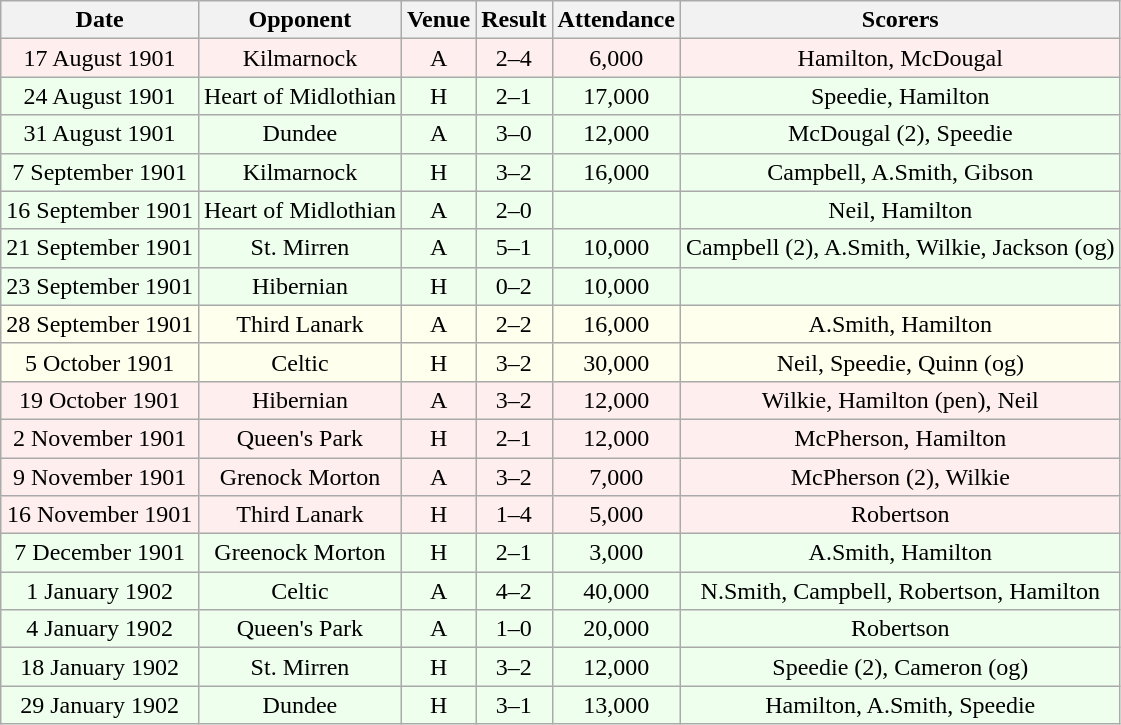<table class="wikitable sortable" style="font-size:100%; text-align:center">
<tr>
<th>Date</th>
<th>Opponent</th>
<th>Venue</th>
<th>Result</th>
<th>Attendance</th>
<th>Scorers</th>
</tr>
<tr bgcolor = "#FFEEEE">
<td>17 August 1901</td>
<td>Kilmarnock</td>
<td>A</td>
<td>2–4</td>
<td>6,000</td>
<td>Hamilton, McDougal</td>
</tr>
<tr bgcolor = "#EEFFEE">
<td>24 August 1901</td>
<td>Heart of Midlothian</td>
<td>H</td>
<td>2–1</td>
<td>17,000</td>
<td>Speedie, Hamilton</td>
</tr>
<tr bgcolor = "#EEFFEE">
<td>31 August 1901</td>
<td>Dundee</td>
<td>A</td>
<td>3–0</td>
<td>12,000</td>
<td>McDougal (2), Speedie</td>
</tr>
<tr bgcolor = "#EEFFEE">
<td>7 September 1901</td>
<td>Kilmarnock</td>
<td>H</td>
<td>3–2</td>
<td>16,000</td>
<td>Campbell, A.Smith, Gibson</td>
</tr>
<tr bgcolor = "#EEFFEE">
<td>16 September 1901</td>
<td>Heart of Midlothian</td>
<td>A</td>
<td>2–0</td>
<td></td>
<td>Neil, Hamilton</td>
</tr>
<tr bgcolor = "#EEFFEE">
<td>21 September 1901</td>
<td>St. Mirren</td>
<td>A</td>
<td>5–1</td>
<td>10,000</td>
<td>Campbell (2), A.Smith, Wilkie, Jackson (og)</td>
</tr>
<tr bgcolor = "#EEFFEE">
<td>23 September 1901</td>
<td>Hibernian</td>
<td>H</td>
<td>0–2</td>
<td>10,000</td>
<td></td>
</tr>
<tr bgcolor = "#FFFFEE">
<td>28 September 1901</td>
<td>Third Lanark</td>
<td>A</td>
<td>2–2</td>
<td>16,000</td>
<td>A.Smith, Hamilton</td>
</tr>
<tr bgcolor = "#FFFFEE">
<td>5 October 1901</td>
<td>Celtic</td>
<td>H</td>
<td>3–2</td>
<td>30,000</td>
<td>Neil, Speedie, Quinn (og)</td>
</tr>
<tr bgcolor = "#FFEEEE">
<td>19 October 1901</td>
<td>Hibernian</td>
<td>A</td>
<td>3–2</td>
<td>12,000</td>
<td>Wilkie, Hamilton (pen), Neil</td>
</tr>
<tr bgcolor = "#FFEEEE">
<td>2 November 1901</td>
<td>Queen's Park</td>
<td>H</td>
<td>2–1</td>
<td>12,000</td>
<td>McPherson, Hamilton</td>
</tr>
<tr bgcolor = "#FFEEEE">
<td>9 November 1901</td>
<td>Grenock Morton</td>
<td>A</td>
<td>3–2</td>
<td>7,000</td>
<td>McPherson (2), Wilkie</td>
</tr>
<tr bgcolor = "#FFEEEE">
<td>16 November 1901</td>
<td>Third Lanark</td>
<td>H</td>
<td>1–4</td>
<td>5,000</td>
<td>Robertson</td>
</tr>
<tr bgcolor = "#EEFFEE">
<td>7 December 1901</td>
<td>Greenock Morton</td>
<td>H</td>
<td>2–1</td>
<td>3,000</td>
<td>A.Smith, Hamilton</td>
</tr>
<tr bgcolor = "#EEFFEE">
<td>1 January 1902</td>
<td>Celtic</td>
<td>A</td>
<td>4–2</td>
<td>40,000</td>
<td>N.Smith, Campbell, Robertson, Hamilton</td>
</tr>
<tr bgcolor = "#EEFFEE">
<td>4 January 1902</td>
<td>Queen's Park</td>
<td>A</td>
<td>1–0</td>
<td>20,000</td>
<td>Robertson</td>
</tr>
<tr bgcolor = "#EEFFEE">
<td>18 January 1902</td>
<td>St. Mirren</td>
<td>H</td>
<td>3–2</td>
<td>12,000</td>
<td>Speedie (2), Cameron (og)</td>
</tr>
<tr bgcolor = "#EEFFEE">
<td>29 January 1902</td>
<td>Dundee</td>
<td>H</td>
<td>3–1</td>
<td>13,000</td>
<td>Hamilton, A.Smith, Speedie</td>
</tr>
</table>
